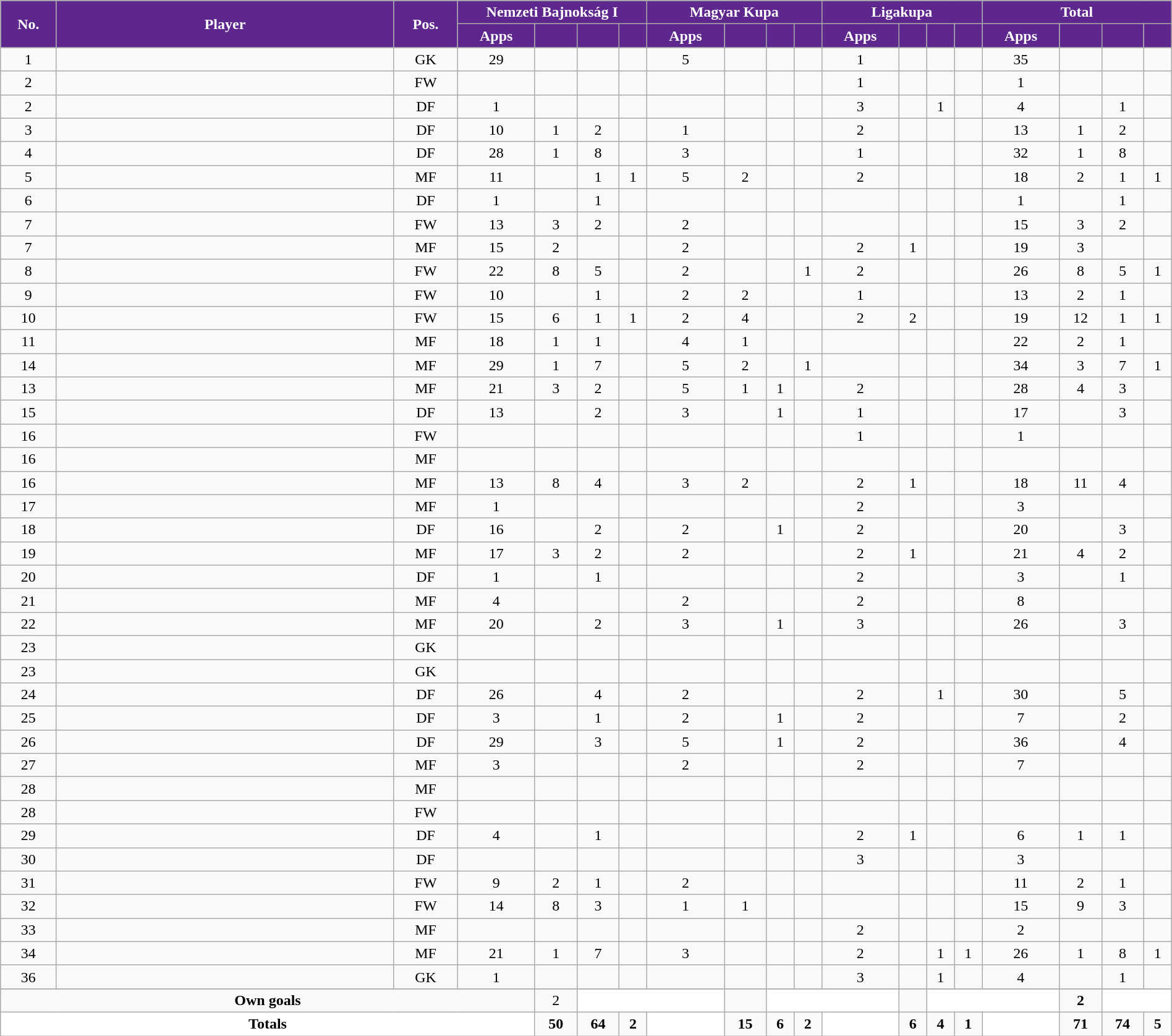<table class="wikitable sortable alternance" style="text-align:center;width:100%">
<tr>
<th rowspan="2" style="background-color:#5E278E;color:white;width:5px">No.</th>
<th rowspan="2" style="background-color:#5E278E;color:white;width:180px">Player</th>
<th rowspan="2" style="background-color:#5E278E;color:white;width:5px">Pos.</th>
<th colspan="4" style="background:#5E278E;color:white">Nemzeti Bajnokság I</th>
<th colspan="4" style="background:#5E278E;color:white">Magyar Kupa</th>
<th colspan="4" style="background:#5E278E;color:white">Ligakupa</th>
<th colspan="4" style="background:#5E278E;color:white">Total</th>
</tr>
<tr style="text-align:center">
<th width="4" style="background-color:#5E278E;color:white">Apps</th>
<th width="4" style="background-color:#5E278E"></th>
<th width="4" style="background-color:#5E278E"></th>
<th width="4" style="background-color:#5E278E"></th>
<th width="4" style="background-color:#5E278E;color:white">Apps</th>
<th width="4" style="background-color:#5E278E"></th>
<th width="4" style="background-color:#5E278E"></th>
<th width="4" style="background-color:#5E278E"></th>
<th width="4" style="background-color:#5E278E;color:white">Apps</th>
<th width="4" style="background-color:#5E278E"></th>
<th width="4" style="background-color:#5E278E"></th>
<th width="4" style="background-color:#5E278E"></th>
<th width="4" style="background-color:#5E278E;color:white">Apps</th>
<th width="4" style="background-color:#5E278E"></th>
<th width="4" style="background-color:#5E278E"></th>
<th width="4" style="background-color:#5E278E"></th>
</tr>
<tr>
<td>1</td>
<td></td>
<td>GK</td>
<td>29</td>
<td></td>
<td></td>
<td></td>
<td>5</td>
<td></td>
<td></td>
<td></td>
<td>1</td>
<td></td>
<td></td>
<td></td>
<td>35</td>
<td></td>
<td></td>
<td></td>
</tr>
<tr>
<td>2</td>
<td> </td>
<td>FW</td>
<td></td>
<td></td>
<td></td>
<td></td>
<td></td>
<td></td>
<td></td>
<td></td>
<td>1</td>
<td></td>
<td></td>
<td></td>
<td>1</td>
<td></td>
<td></td>
<td></td>
</tr>
<tr>
<td>2</td>
<td> </td>
<td>DF</td>
<td>1</td>
<td></td>
<td></td>
<td></td>
<td></td>
<td></td>
<td></td>
<td></td>
<td>3</td>
<td></td>
<td>1</td>
<td></td>
<td>4</td>
<td></td>
<td>1</td>
<td></td>
</tr>
<tr>
<td>3</td>
<td> </td>
<td>DF</td>
<td>10</td>
<td>1</td>
<td>2</td>
<td></td>
<td>1</td>
<td></td>
<td></td>
<td></td>
<td>2</td>
<td></td>
<td></td>
<td></td>
<td>13</td>
<td>1</td>
<td>2</td>
<td></td>
</tr>
<tr>
<td>4</td>
<td> </td>
<td>DF</td>
<td>28</td>
<td>1</td>
<td>8</td>
<td></td>
<td>3</td>
<td></td>
<td></td>
<td></td>
<td>1</td>
<td></td>
<td></td>
<td></td>
<td>32</td>
<td>1</td>
<td>8</td>
<td></td>
</tr>
<tr>
<td>5</td>
<td> </td>
<td>MF</td>
<td>11</td>
<td></td>
<td>1</td>
<td>1</td>
<td>5</td>
<td>2</td>
<td></td>
<td></td>
<td>2</td>
<td></td>
<td></td>
<td></td>
<td>18</td>
<td>2</td>
<td>1</td>
<td>1</td>
</tr>
<tr>
<td>6</td>
<td> </td>
<td>DF</td>
<td>1</td>
<td></td>
<td>1</td>
<td></td>
<td></td>
<td></td>
<td></td>
<td></td>
<td></td>
<td></td>
<td></td>
<td></td>
<td>1</td>
<td></td>
<td>1</td>
<td></td>
</tr>
<tr>
<td>7</td>
<td> </td>
<td>FW</td>
<td>13</td>
<td>3</td>
<td>2</td>
<td></td>
<td>2</td>
<td></td>
<td></td>
<td></td>
<td></td>
<td></td>
<td></td>
<td></td>
<td>15</td>
<td>3</td>
<td>2</td>
<td></td>
</tr>
<tr>
<td>7</td>
<td> </td>
<td>MF</td>
<td>15</td>
<td>2</td>
<td></td>
<td></td>
<td>2</td>
<td></td>
<td></td>
<td></td>
<td>2</td>
<td>1</td>
<td></td>
<td></td>
<td>19</td>
<td>3</td>
<td></td>
<td></td>
</tr>
<tr>
<td>8</td>
<td> </td>
<td>FW</td>
<td>22</td>
<td>8</td>
<td>5</td>
<td></td>
<td>2</td>
<td></td>
<td></td>
<td>1</td>
<td>2</td>
<td></td>
<td></td>
<td></td>
<td>26</td>
<td>8</td>
<td>5</td>
<td>1</td>
</tr>
<tr>
<td>9</td>
<td> </td>
<td>FW</td>
<td>10</td>
<td></td>
<td>1</td>
<td></td>
<td>2</td>
<td>2</td>
<td></td>
<td></td>
<td>1</td>
<td></td>
<td></td>
<td></td>
<td>13</td>
<td>2</td>
<td>1</td>
<td></td>
</tr>
<tr>
<td>10</td>
<td> </td>
<td>FW</td>
<td>15</td>
<td>6</td>
<td>1</td>
<td>1</td>
<td>2</td>
<td>4</td>
<td></td>
<td></td>
<td>2</td>
<td>2</td>
<td></td>
<td></td>
<td>19</td>
<td>12</td>
<td>1</td>
<td>1</td>
</tr>
<tr>
<td>11</td>
<td> </td>
<td>MF</td>
<td>18</td>
<td>1</td>
<td>1</td>
<td></td>
<td>4</td>
<td>1</td>
<td></td>
<td></td>
<td></td>
<td></td>
<td></td>
<td></td>
<td>22</td>
<td>2</td>
<td>1</td>
<td></td>
</tr>
<tr>
<td>14</td>
<td> </td>
<td>MF</td>
<td>29</td>
<td>1</td>
<td>7</td>
<td></td>
<td>5</td>
<td>2</td>
<td></td>
<td>1</td>
<td></td>
<td></td>
<td></td>
<td></td>
<td>34</td>
<td>3</td>
<td>7</td>
<td>1</td>
</tr>
<tr>
<td>13</td>
<td> </td>
<td>MF</td>
<td>21</td>
<td>3</td>
<td>2</td>
<td></td>
<td>5</td>
<td>1</td>
<td>1</td>
<td></td>
<td>2</td>
<td></td>
<td></td>
<td></td>
<td>28</td>
<td>4</td>
<td>3</td>
<td></td>
</tr>
<tr>
<td>15</td>
<td> </td>
<td>DF</td>
<td>13</td>
<td></td>
<td>2</td>
<td></td>
<td>3</td>
<td></td>
<td>1</td>
<td></td>
<td>1</td>
<td></td>
<td></td>
<td></td>
<td>17</td>
<td></td>
<td>3</td>
<td></td>
</tr>
<tr>
<td>16</td>
<td> </td>
<td>FW</td>
<td></td>
<td></td>
<td></td>
<td></td>
<td></td>
<td></td>
<td></td>
<td></td>
<td>1</td>
<td></td>
<td></td>
<td></td>
<td>1</td>
<td></td>
<td></td>
<td></td>
</tr>
<tr>
<td>16</td>
<td> </td>
<td>MF</td>
<td></td>
<td></td>
<td></td>
<td></td>
<td></td>
<td></td>
<td></td>
<td></td>
<td></td>
<td></td>
<td></td>
<td></td>
<td></td>
<td></td>
<td></td>
<td></td>
</tr>
<tr>
<td>16</td>
<td> </td>
<td>MF</td>
<td>13</td>
<td>8</td>
<td>4</td>
<td></td>
<td>3</td>
<td>2</td>
<td></td>
<td></td>
<td>2</td>
<td>1</td>
<td></td>
<td></td>
<td>18</td>
<td>11</td>
<td>4</td>
<td></td>
</tr>
<tr>
<td>17</td>
<td> </td>
<td>MF</td>
<td>1</td>
<td></td>
<td></td>
<td></td>
<td></td>
<td></td>
<td></td>
<td></td>
<td>2</td>
<td></td>
<td></td>
<td></td>
<td>3</td>
<td></td>
<td></td>
<td></td>
</tr>
<tr>
<td>18</td>
<td> </td>
<td>DF</td>
<td>16</td>
<td></td>
<td>2</td>
<td></td>
<td>2</td>
<td></td>
<td>1</td>
<td></td>
<td>2</td>
<td></td>
<td></td>
<td></td>
<td>20</td>
<td></td>
<td>3</td>
<td></td>
</tr>
<tr>
<td>19</td>
<td> </td>
<td>MF</td>
<td>17</td>
<td>3</td>
<td>2</td>
<td></td>
<td>2</td>
<td></td>
<td></td>
<td></td>
<td>2</td>
<td>1</td>
<td></td>
<td></td>
<td>21</td>
<td>4</td>
<td>2</td>
<td></td>
</tr>
<tr>
<td>20</td>
<td> </td>
<td>DF</td>
<td>1</td>
<td></td>
<td>1</td>
<td></td>
<td></td>
<td></td>
<td></td>
<td></td>
<td>2</td>
<td></td>
<td></td>
<td></td>
<td>3</td>
<td></td>
<td>1</td>
<td></td>
</tr>
<tr>
<td>21</td>
<td> </td>
<td>MF</td>
<td>4</td>
<td></td>
<td></td>
<td></td>
<td>2</td>
<td></td>
<td></td>
<td></td>
<td>2</td>
<td></td>
<td></td>
<td></td>
<td>8</td>
<td></td>
<td></td>
<td></td>
</tr>
<tr>
<td>22</td>
<td> </td>
<td>MF</td>
<td>20</td>
<td></td>
<td>2</td>
<td></td>
<td>3</td>
<td></td>
<td>1</td>
<td></td>
<td>3</td>
<td></td>
<td></td>
<td></td>
<td>26</td>
<td></td>
<td>3</td>
<td></td>
</tr>
<tr>
<td>23</td>
<td> </td>
<td>GK</td>
<td></td>
<td></td>
<td></td>
<td></td>
<td></td>
<td></td>
<td></td>
<td></td>
<td></td>
<td></td>
<td></td>
<td></td>
<td></td>
<td></td>
<td></td>
<td></td>
</tr>
<tr>
<td>23</td>
<td> </td>
<td>GK</td>
<td></td>
<td></td>
<td></td>
<td></td>
<td></td>
<td></td>
<td></td>
<td></td>
<td></td>
<td></td>
<td></td>
<td></td>
<td></td>
<td></td>
<td></td>
<td></td>
</tr>
<tr>
<td>24</td>
<td> </td>
<td>DF</td>
<td>26</td>
<td></td>
<td>4</td>
<td></td>
<td>2</td>
<td></td>
<td></td>
<td></td>
<td>2</td>
<td></td>
<td>1</td>
<td></td>
<td>30</td>
<td></td>
<td>5</td>
<td></td>
</tr>
<tr>
<td>25</td>
<td> </td>
<td>DF</td>
<td>3</td>
<td></td>
<td>1</td>
<td></td>
<td>2</td>
<td></td>
<td>1</td>
<td></td>
<td>2</td>
<td></td>
<td></td>
<td></td>
<td>7</td>
<td></td>
<td>2</td>
<td></td>
</tr>
<tr>
<td>26</td>
<td> </td>
<td>DF</td>
<td>29</td>
<td></td>
<td>3</td>
<td></td>
<td>5</td>
<td></td>
<td>1</td>
<td></td>
<td>2</td>
<td></td>
<td></td>
<td></td>
<td>36</td>
<td></td>
<td>4</td>
<td></td>
</tr>
<tr>
<td>27</td>
<td> </td>
<td>MF</td>
<td>3</td>
<td></td>
<td></td>
<td></td>
<td>2</td>
<td></td>
<td></td>
<td></td>
<td>2</td>
<td></td>
<td></td>
<td></td>
<td>7</td>
<td></td>
<td></td>
<td></td>
</tr>
<tr>
<td>28</td>
<td> </td>
<td>MF</td>
<td></td>
<td></td>
<td></td>
<td></td>
<td></td>
<td></td>
<td></td>
<td></td>
<td></td>
<td></td>
<td></td>
<td></td>
<td></td>
<td></td>
<td></td>
<td></td>
</tr>
<tr>
<td>28</td>
<td> </td>
<td>FW</td>
<td></td>
<td></td>
<td></td>
<td></td>
<td></td>
<td></td>
<td></td>
<td></td>
<td></td>
<td></td>
<td></td>
<td></td>
<td></td>
<td></td>
<td></td>
<td></td>
</tr>
<tr>
<td>29</td>
<td> </td>
<td>DF</td>
<td>4</td>
<td></td>
<td>1</td>
<td></td>
<td></td>
<td></td>
<td></td>
<td></td>
<td>2</td>
<td>1</td>
<td></td>
<td></td>
<td>6</td>
<td>1</td>
<td>1</td>
<td></td>
</tr>
<tr>
<td>30</td>
<td> </td>
<td>DF</td>
<td></td>
<td></td>
<td></td>
<td></td>
<td></td>
<td></td>
<td></td>
<td></td>
<td>3</td>
<td></td>
<td></td>
<td></td>
<td>3</td>
<td></td>
<td></td>
<td></td>
</tr>
<tr>
<td>31</td>
<td> </td>
<td>FW</td>
<td>9</td>
<td>2</td>
<td>1</td>
<td></td>
<td>2</td>
<td></td>
<td></td>
<td></td>
<td></td>
<td></td>
<td></td>
<td></td>
<td>11</td>
<td>2</td>
<td>1</td>
<td></td>
</tr>
<tr>
<td>32</td>
<td> </td>
<td>FW</td>
<td>14</td>
<td>8</td>
<td>3</td>
<td></td>
<td>1</td>
<td>1</td>
<td></td>
<td></td>
<td></td>
<td></td>
<td></td>
<td></td>
<td>15</td>
<td>9</td>
<td>3</td>
<td></td>
</tr>
<tr>
<td>33</td>
<td> </td>
<td>MF</td>
<td></td>
<td></td>
<td></td>
<td></td>
<td></td>
<td></td>
<td></td>
<td></td>
<td>2</td>
<td></td>
<td></td>
<td></td>
<td>2</td>
<td></td>
<td></td>
<td></td>
</tr>
<tr>
<td>34</td>
<td> </td>
<td>MF</td>
<td>21</td>
<td>1</td>
<td>7</td>
<td></td>
<td>3</td>
<td></td>
<td></td>
<td></td>
<td>2</td>
<td></td>
<td>1</td>
<td>1</td>
<td>26</td>
<td>1</td>
<td>8</td>
<td>1</td>
</tr>
<tr>
<td>36</td>
<td> </td>
<td>GK</td>
<td>1</td>
<td></td>
<td></td>
<td></td>
<td></td>
<td></td>
<td></td>
<td></td>
<td>3</td>
<td></td>
<td>1</td>
<td></td>
<td>4</td>
<td></td>
<td>1</td>
<td></td>
</tr>
<tr>
</tr>
<tr class="sortbottom">
<td colspan="4"><strong>Own goals</strong></td>
<td>2</td>
<td colspan="3" style="background:white;text-align:center"></td>
<td></td>
<td colspan="3" style="background:white;text-align:center"></td>
<td></td>
<td colspan="3" style="background:white;text-align:center"></td>
<td><strong>2</strong></td>
<td colspan="2" style="background:white;text-align:center"></td>
</tr>
<tr class="sortbottom">
<td colspan="4" style="background:white;text-align:center"><strong>Totals</strong></td>
<td><strong>50</strong></td>
<td><strong>64</strong></td>
<td><strong>2</strong></td>
<td rowspan="3" style="background:white;text-align:center"></td>
<td><strong>15</strong></td>
<td><strong>6</strong></td>
<td><strong>2</strong></td>
<td rowspan="3" style="background:white;text-align:center"></td>
<td><strong>6</strong></td>
<td><strong>4</strong></td>
<td><strong>1</strong></td>
<td rowspan="3" style="background:white;text-align:center"></td>
<td><strong>71</strong></td>
<td><strong>74</strong></td>
<td><strong>5</strong></td>
</tr>
</table>
